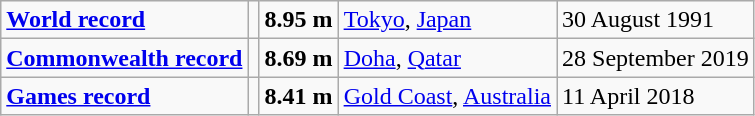<table class="wikitable">
<tr>
<td><a href='#'><strong>World record</strong></a></td>
<td></td>
<td><strong>8.95 m</strong></td>
<td><a href='#'>Tokyo</a>, <a href='#'>Japan</a></td>
<td>30 August 1991</td>
</tr>
<tr>
<td><a href='#'><strong>Commonwealth record</strong></a></td>
<td></td>
<td><strong>8.69 m</strong></td>
<td><a href='#'>Doha</a>, <a href='#'>Qatar</a></td>
<td>28 September 2019</td>
</tr>
<tr>
<td><a href='#'><strong>Games record</strong></a></td>
<td></td>
<td><strong>8.41 m</strong></td>
<td><a href='#'>Gold Coast</a>, <a href='#'>Australia</a></td>
<td>11 April 2018</td>
</tr>
</table>
